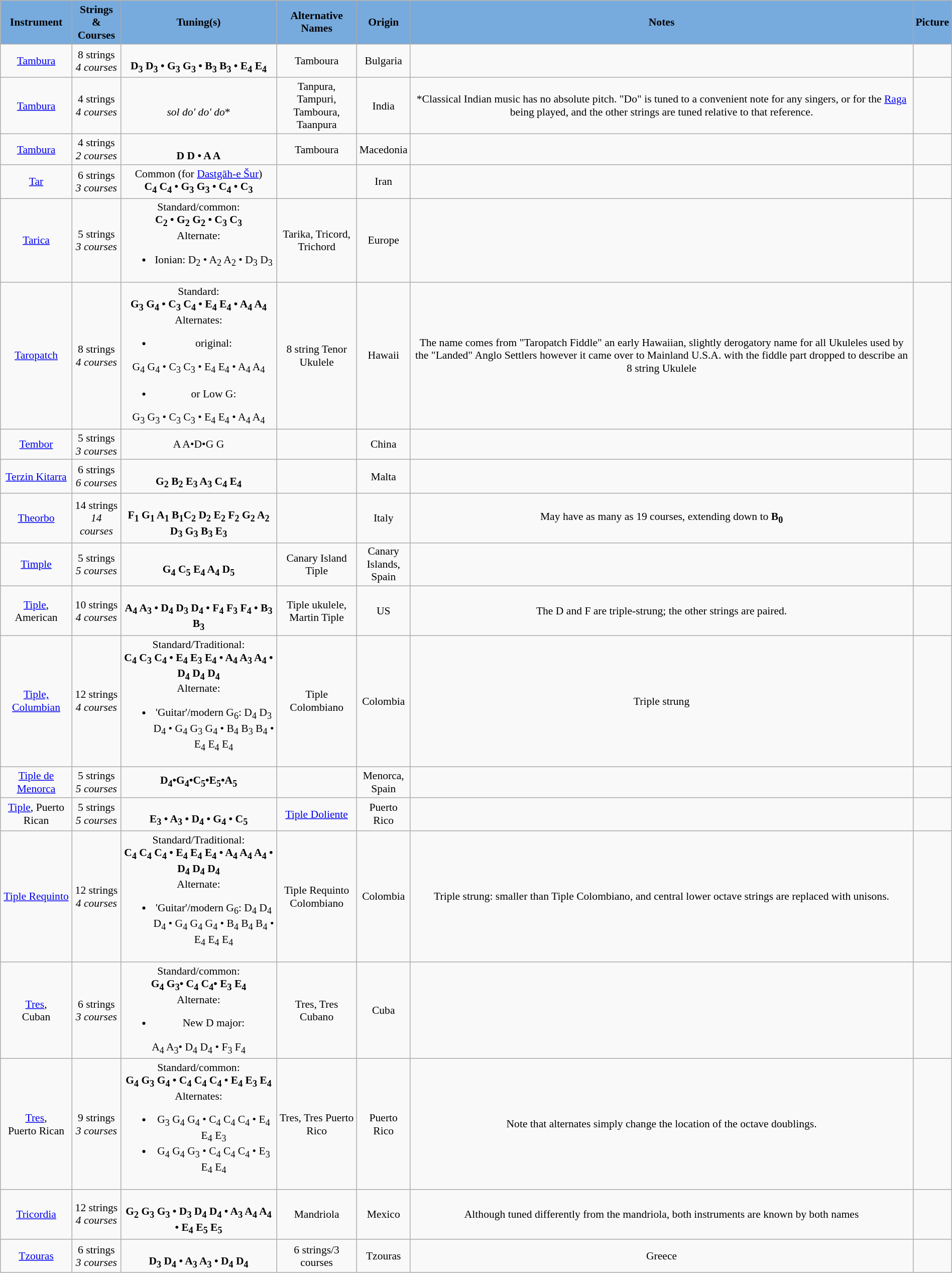<table class="wikitable" style="margin:0.5em auto; clear:both; font-size:.9em; text-align:center; width:100%">
<tr>
<th style="background: #7ad;">Instrument</th>
<th style="background: #7ad;" scope="col" width="58">Strings & Courses</th>
<th style="background: #7ad;" scope="col" width="200">Tuning(s)</th>
<th style="background: #7ad;" scope="col" width="100">Alternative Names</th>
<th style="background: #7ad;" scope="col" width="60">Origin</th>
<th style="background: #7ad;" scope="col" width'"140">Notes</th>
<th style="background: #7ad;">Picture</th>
</tr>
<tr>
<td><a href='#'>Tambura</a></td>
<td>8 strings<br><em>4 courses</em></td>
<td><br><strong>D<sub>3</sub> D<sub>3</sub> • G<sub>3</sub> G<sub>3</sub> • B<sub>3</sub> B<sub>3</sub> • E<sub>4</sub> E<sub>4</sub></strong></td>
<td>Tamboura</td>
<td>Bulgaria</td>
<td></td>
<td></td>
</tr>
<tr>
<td><a href='#'>Tambura</a></td>
<td>4 strings<br><em>4 courses</em></td>
<td><br><em>sol do' do' do</em>*</td>
<td>Tanpura, Tampuri, Tamboura, Taanpura</td>
<td>India</td>
<td>*Classical Indian music has no absolute pitch.  "Do" is tuned to a convenient note for any singers, or for the <a href='#'>Raga</a> being played, and the other strings are tuned relative to that reference.</td>
<td></td>
</tr>
<tr>
<td><a href='#'>Tambura</a></td>
<td>4 strings<br><em>2 courses</em></td>
<td><br><strong>D D • A A</strong></td>
<td>Tamboura</td>
<td>Macedonia</td>
<td></td>
<td></td>
</tr>
<tr>
<td><a href='#'>Tar</a></td>
<td>6 strings<br><em>3 courses</em></td>
<td>Common (for <a href='#'>Dastgāh-e Šur</a>)<br><strong>C<sub>4</sub> C<sub>4</sub> • G<sub>3</sub> G<sub>3</sub> • C<sub>4</sub> • C<sub>3</sub></strong></td>
<td></td>
<td>Iran</td>
<td></td>
<td></td>
</tr>
<tr>
<td><a href='#'>Tarica</a></td>
<td>5 strings<br><em>3 courses</em></td>
<td>Standard/common:<br><strong>C<sub>2</sub> • G<sub>2</sub> G<sub>2</sub> • C<sub>3</sub> C<sub>3</sub></strong><br>Alternate:<ul><li>Ionian:  D<sub>2</sub> • A<sub>2</sub> A<sub>2</sub> • D<sub>3</sub> D<sub>3</sub></li></ul></td>
<td>Tarika, Tricord, Trichord</td>
<td>Europe</td>
<td></td>
<td></td>
</tr>
<tr>
<td><a href='#'>Taropatch</a></td>
<td>8 strings<br><em>4 courses</em></td>
<td>Standard:<br><strong>G<sub>3</sub> G<sub>4</sub> • C<sub>3</sub> C<sub>4</sub> • E<sub>4</sub> E<sub>4</sub> • A<sub>4</sub> A<sub>4</sub></strong><br>Alternates:<ul><li>original:</li></ul>G<sub>4</sub> G<sub>4</sub> • C<sub>3</sub> C<sub>3</sub> • E<sub>4</sub> E<sub>4</sub> • A<sub>4</sub> A<sub>4</sub><ul><li>or Low G:</li></ul>G<sub>3</sub> G<sub>3</sub> • C<sub>3</sub> C<sub>3</sub> • E<sub>4</sub> E<sub>4</sub> • A<sub>4</sub> A<sub>4</sub></td>
<td>8 string Tenor Ukulele</td>
<td>Hawaii</td>
<td>The name comes from "Taropatch Fiddle" an early Hawaiian, slightly derogatory name for all Ukuleles used by the "Landed" Anglo Settlers however it came over to Mainland U.S.A. with the fiddle part dropped to describe an 8 string Ukulele</td>
<td></td>
</tr>
<tr>
<td><a href='#'>Tembor</a></td>
<td>5 strings<br><em>3 courses</em></td>
<td>A A•D•G G</td>
<td></td>
<td>China</td>
<td></td>
<td></td>
</tr>
<tr>
<td><a href='#'>Terzin Kitarra</a></td>
<td>6 strings<br><em>6 courses</em></td>
<td><br><strong>G<sub>2</sub> B<sub>2</sub> E<sub>3</sub> A<sub>3</sub> C<sub>4</sub> E<sub>4</sub></strong></td>
<td></td>
<td>Malta</td>
<td></td>
<td></td>
</tr>
<tr>
<td><a href='#'>Theorbo</a></td>
<td>14 strings<br><em>14 courses</em></td>
<td><br><strong>F<sub>1</sub> G<sub>1</sub> A<sub>1</sub> B<sub>1</sub>C<sub>2</sub> D<sub>2</sub> E<sub>2</sub> F<sub>2</sub> G<sub>2</sub> A<sub>2</sub> D<sub>3</sub> G<sub>3</sub> B<sub>3</sub> E<sub>3</sub></strong></td>
<td></td>
<td>Italy</td>
<td>May have as many as 19 courses, extending down to <strong>B<sub>0</sub></strong></td>
<td></td>
</tr>
<tr>
<td><a href='#'>Timple</a></td>
<td>5 strings<br><em>5 courses</em></td>
<td><br><strong>G<sub>4</sub> C<sub>5</sub> E<sub>4</sub> A<sub>4</sub> D<sub>5</sub></strong></td>
<td>Canary Island Tiple</td>
<td>Canary Islands, Spain</td>
<td></td>
<td></td>
</tr>
<tr>
<td><a href='#'>Tiple</a>, American</td>
<td>10 strings<br><em>4 courses</em></td>
<td><br><strong>A<sub>4</sub> A<sub>3</sub> • D<sub>4</sub> D<sub>3</sub> D<sub>4</sub> • F<sub>4</sub> F<sub>3</sub> F<sub>4</sub> • B<sub>3</sub> B<sub>3</sub></strong></td>
<td>Tiple ukulele, Martin Tiple</td>
<td>US</td>
<td>The D and F are triple-strung; the other strings are paired.</td>
<td></td>
</tr>
<tr>
<td><a href='#'>Tiple, Columbian</a></td>
<td>12 strings<br><em>4 courses</em></td>
<td>Standard/Traditional:<br><strong>C<sub>4</sub> C<sub>3</sub> C<sub>4</sub> • E<sub>4</sub> E<sub>3</sub> E<sub>4</sub> • A<sub>4</sub> A<sub>3</sub> A<sub>4</sub> • D<sub>4</sub> D<sub>4</sub> D<sub>4</sub></strong><br>Alternate:<ul><li>'Guitar'/modern G<sub>6</sub>: D<sub>4</sub> D<sub>3</sub> D<sub>4</sub> • G<sub>4</sub> G<sub>3</sub> G<sub>4</sub> • B<sub>4</sub> B<sub>3</sub> B<sub>4</sub> • E<sub>4</sub> E<sub>4</sub> E<sub>4</sub></li></ul></td>
<td>Tiple Colombiano</td>
<td>Colombia</td>
<td>Triple strung</td>
<td></td>
</tr>
<tr>
<td><a href='#'>Tiple de Menorca</a></td>
<td>5 strings<br><em>5 courses</em></td>
<td><strong>D<sub>4</sub>•G<sub>4</sub>•C<sub>5</sub>•E<sub>5</sub>•A<sub>5</sub></strong></td>
<td></td>
<td>Menorca, Spain</td>
<td></td>
<td></td>
</tr>
<tr>
<td><a href='#'>Tiple</a>, Puerto Rican</td>
<td>5 strings<br><em>5 courses</em></td>
<td><br><strong>E<sub>3</sub> • A<sub>3</sub> • D<sub>4</sub> • G<sub>4</sub> • C<sub>5</sub></strong></td>
<td><a href='#'>Tiple Doliente</a></td>
<td>Puerto Rico</td>
<td></td>
<td></td>
</tr>
<tr>
<td><a href='#'>Tiple Requinto</a></td>
<td>12 strings<br><em>4 courses</em></td>
<td>Standard/Traditional:<br><strong>C<sub>4</sub> C<sub>4</sub> C<sub>4</sub> • E<sub>4</sub> E<sub>4</sub> E<sub>4</sub> • A<sub>4</sub> A<sub>4</sub> A<sub>4</sub> • D<sub>4</sub> D<sub>4</sub> D<sub>4</sub></strong><br>Alternate:<ul><li>'Guitar'/modern G<sub>6</sub>: D<sub>4</sub> D<sub>4</sub> D<sub>4</sub> • G<sub>4</sub> G<sub>4</sub> G<sub>4</sub> • B<sub>4</sub> B<sub>4</sub> B<sub>4</sub> • E<sub>4</sub> E<sub>4</sub> E<sub>4</sub></li></ul></td>
<td>Tiple Requinto Colombiano</td>
<td>Colombia</td>
<td>Triple strung:  smaller than Tiple Colombiano, and central lower octave strings are replaced with unisons.</td>
<td></td>
</tr>
<tr>
<td><a href='#'>Tres</a>,<br>Cuban</td>
<td>6 strings<br><em>3 courses</em></td>
<td>Standard/common:<br><strong>G<sub>4</sub> G<sub>3</sub>• C<sub>4</sub> C<sub>4</sub>• E<sub>3</sub> E<sub>4</sub></strong><br>Alternate:<ul><li>New D major:</li></ul>A<sub>4</sub> A<sub>3</sub>• D<sub>4</sub> D<sub>4</sub> • F<sub>3</sub> F<sub>4</sub></td>
<td>Tres, Tres Cubano</td>
<td>Cuba</td>
<td></td>
<td></td>
</tr>
<tr>
<td><a href='#'>Tres</a>,<br>Puerto Rican</td>
<td>9 strings<br><em>3 courses</em></td>
<td>Standard/common:<br><strong>G<sub>4</sub> G<sub>3</sub> G<sub>4</sub> • C<sub>4</sub> C<sub>4</sub> C<sub>4</sub> • E<sub>4</sub> E<sub>3</sub> E<sub>4</sub></strong><br>Alternates:<ul><li>G<sub>3</sub> G<sub>4</sub> G<sub>4</sub> • C<sub>4</sub> C<sub>4</sub> C<sub>4</sub> • E<sub>4</sub> E<sub>4</sub> E<sub>3</sub></li><li>G<sub>4</sub> G<sub>4</sub> G<sub>3</sub> • C<sub>4</sub> C<sub>4</sub> C<sub>4</sub> • E<sub>3</sub> E<sub>4</sub> E<sub>4</sub></li></ul></td>
<td>Tres, Tres Puerto Rico</td>
<td>Puerto Rico</td>
<td>Note that alternates simply change the location of the octave doublings.</td>
<td></td>
</tr>
<tr>
<td><a href='#'>Tricordia</a></td>
<td>12 strings<br><em>4 courses</em></td>
<td><br><strong>G<sub>2</sub> G<sub>3</sub> G<sub>3</sub> • D<sub>3</sub> D<sub>4</sub> D<sub>4</sub> • A<sub>3</sub> A<sub>4</sub> A<sub>4</sub> • E<sub>4</sub> E<sub>5</sub> E<sub>5</sub></strong></td>
<td>Mandriola</td>
<td>Mexico</td>
<td>Although tuned differently from the mandriola, both instruments are known by both names</td>
<td></td>
</tr>
<tr>
<td><a href='#'>Tzouras</a></td>
<td>6 strings<br><em>3 courses</em></td>
<td><br><strong>D<sub>3</sub> D<sub>4</sub> • A<sub>3</sub> A<sub>3</sub> • D<sub>4</sub> D<sub>4</sub></strong></td>
<td>6 strings/3 courses</td>
<td>Tzouras</td>
<td>Greece</td>
<td></td>
</tr>
</table>
